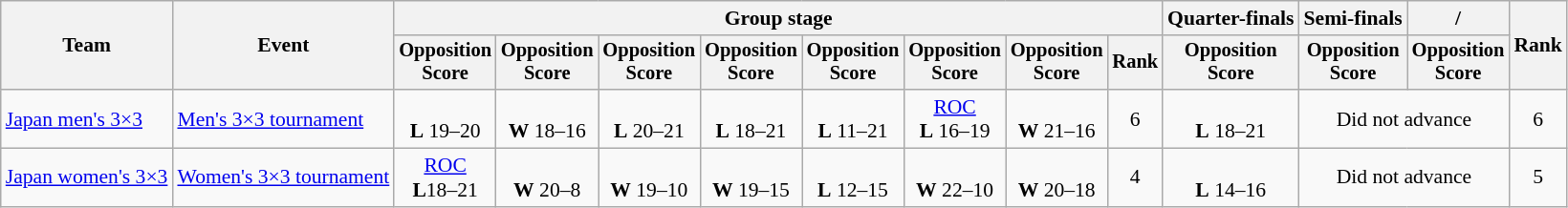<table class="wikitable" style="text-align:center; font-size:90%">
<tr>
<th rowspan=2>Team</th>
<th rowspan=2>Event</th>
<th colspan=8>Group stage</th>
<th>Quarter-finals</th>
<th>Semi-finals</th>
<th> / </th>
<th rowspan=2>Rank</th>
</tr>
<tr style="font-size:95%">
<th>Opposition<br>Score</th>
<th>Opposition<br>Score</th>
<th>Opposition<br>Score</th>
<th>Opposition<br>Score</th>
<th>Opposition<br>Score</th>
<th>Opposition<br>Score</th>
<th>Opposition<br>Score</th>
<th>Rank</th>
<th>Opposition<br>Score</th>
<th>Opposition<br>Score</th>
<th>Opposition<br>Score</th>
</tr>
<tr>
<td align=left><a href='#'>Japan men's 3×3</a></td>
<td align=left><a href='#'>Men's 3×3 tournament</a></td>
<td><br><strong>L</strong> 19–20</td>
<td><br><strong>W</strong> 18–16</td>
<td><br><strong>L</strong> 20–21</td>
<td><br><strong>L</strong> 18–21</td>
<td><br><strong>L</strong> 11–21</td>
<td> <a href='#'>ROC</a><br><strong>L</strong> 16–19</td>
<td><br><strong>W</strong> 21–16</td>
<td>6</td>
<td><br><strong>L</strong> 18–21</td>
<td colspan=2>Did not advance</td>
<td>6</td>
</tr>
<tr>
<td align=left><a href='#'>Japan women's 3×3</a></td>
<td align=left><a href='#'>Women's 3×3 tournament</a></td>
<td> <a href='#'>ROC</a><br><strong>L</strong>18–21</td>
<td><br><strong>W</strong> 20–8</td>
<td><br><strong>W</strong> 19–10</td>
<td><br><strong>W</strong> 19–15</td>
<td><br><strong>L</strong> 12–15</td>
<td><br><strong>W</strong> 22–10</td>
<td><br><strong>W</strong> 20–18</td>
<td>4</td>
<td><br><strong>L</strong> 14–16</td>
<td colspan=2>Did not advance</td>
<td>5</td>
</tr>
</table>
